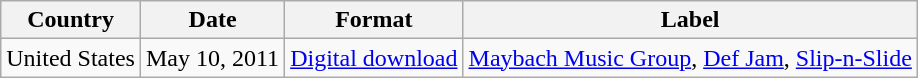<table class="wikitable">
<tr>
<th>Country</th>
<th>Date</th>
<th>Format</th>
<th>Label</th>
</tr>
<tr>
<td>United States</td>
<td>May 10, 2011</td>
<td><a href='#'>Digital download</a></td>
<td><a href='#'>Maybach Music Group</a>, <a href='#'>Def Jam</a>, <a href='#'>Slip-n-Slide</a></td>
</tr>
</table>
